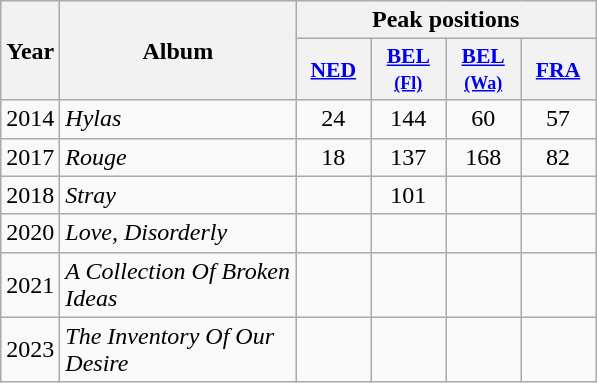<table class="wikitable">
<tr>
<th align="center" rowspan="2" width="10">Year</th>
<th align="center" rowspan="2" width="150">Album</th>
<th align="center" colspan="4" width="20">Peak positions</th>
</tr>
<tr>
<th scope="col" style="width:3em;font-size:90%;"><a href='#'>NED</a><br></th>
<th scope="col" style="width:3em;font-size:90%;"><a href='#'>BEL <br><small>(Fl)</small></a><br></th>
<th scope="col" style="width:3em;font-size:90%;"><a href='#'>BEL <br><small>(Wa)</small></a><br></th>
<th scope="col" style="width:3em;font-size:90%;"><a href='#'>FRA</a><br></th>
</tr>
<tr>
<td style="text-align:center;">2014</td>
<td><em>Hylas</em></td>
<td style="text-align:center;">24</td>
<td style="text-align:center;">144</td>
<td style="text-align:center;">60</td>
<td style="text-align:center;">57</td>
</tr>
<tr>
<td style="text-align:center;">2017</td>
<td><em>Rouge</em></td>
<td style="text-align:center;">18</td>
<td style="text-align:center;">137</td>
<td style="text-align:center;">168</td>
<td style="text-align:center;">82<br></td>
</tr>
<tr>
<td style="text-align:center;">2018</td>
<td><em>Stray</em></td>
<td style="text-align:center;"></td>
<td style="text-align:center;">101</td>
<td style="text-align:center;"></td>
<td style="text-align:center;"></td>
</tr>
<tr>
<td style="text-align:center;">2020</td>
<td><em>Love, Disorderly</em></td>
<td style="text-align:center;"></td>
<td style="text-align:center;"></td>
<td style="text-align:center;"></td>
<td style="text-align:center;"></td>
</tr>
<tr>
<td style="text-align:center;">2021</td>
<td><em>A Collection Of Broken Ideas</em></td>
<td style="text-align:center;"></td>
<td style="text-align:center;"></td>
<td style="text-align:center;"></td>
<td style="text-align:center;"></td>
</tr>
<tr>
<td style="text-align:center;">2023</td>
<td><em>The Inventory Of Our Desire</em></td>
<td style="text-align:center;"></td>
<td style="text-align:center;"></td>
<td style="text-align:center;"></td>
<td style="text-align:center;"></td>
</tr>
</table>
